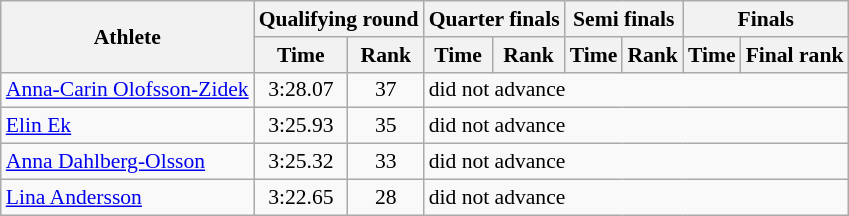<table class="wikitable" style="font-size:90%">
<tr>
<th rowspan="2">Athlete</th>
<th colspan="2">Qualifying round</th>
<th colspan="2">Quarter finals</th>
<th colspan="2">Semi finals</th>
<th colspan="2">Finals</th>
</tr>
<tr>
<th>Time</th>
<th>Rank</th>
<th>Time</th>
<th>Rank</th>
<th>Time</th>
<th>Rank</th>
<th>Time</th>
<th>Final rank</th>
</tr>
<tr>
<td><a href='#'>Anna-Carin Olofsson-Zidek</a></td>
<td align="center">3:28.07</td>
<td align="center">37</td>
<td colspan="6">did not advance</td>
</tr>
<tr>
<td><a href='#'>Elin Ek</a></td>
<td align="center">3:25.93</td>
<td align="center">35</td>
<td colspan="6">did not advance</td>
</tr>
<tr>
<td><a href='#'>Anna Dahlberg-Olsson</a></td>
<td align="center">3:25.32</td>
<td align="center">33</td>
<td colspan="6">did not advance</td>
</tr>
<tr>
<td><a href='#'>Lina Andersson</a></td>
<td align="center">3:22.65</td>
<td align="center">28</td>
<td colspan="6">did not advance</td>
</tr>
</table>
